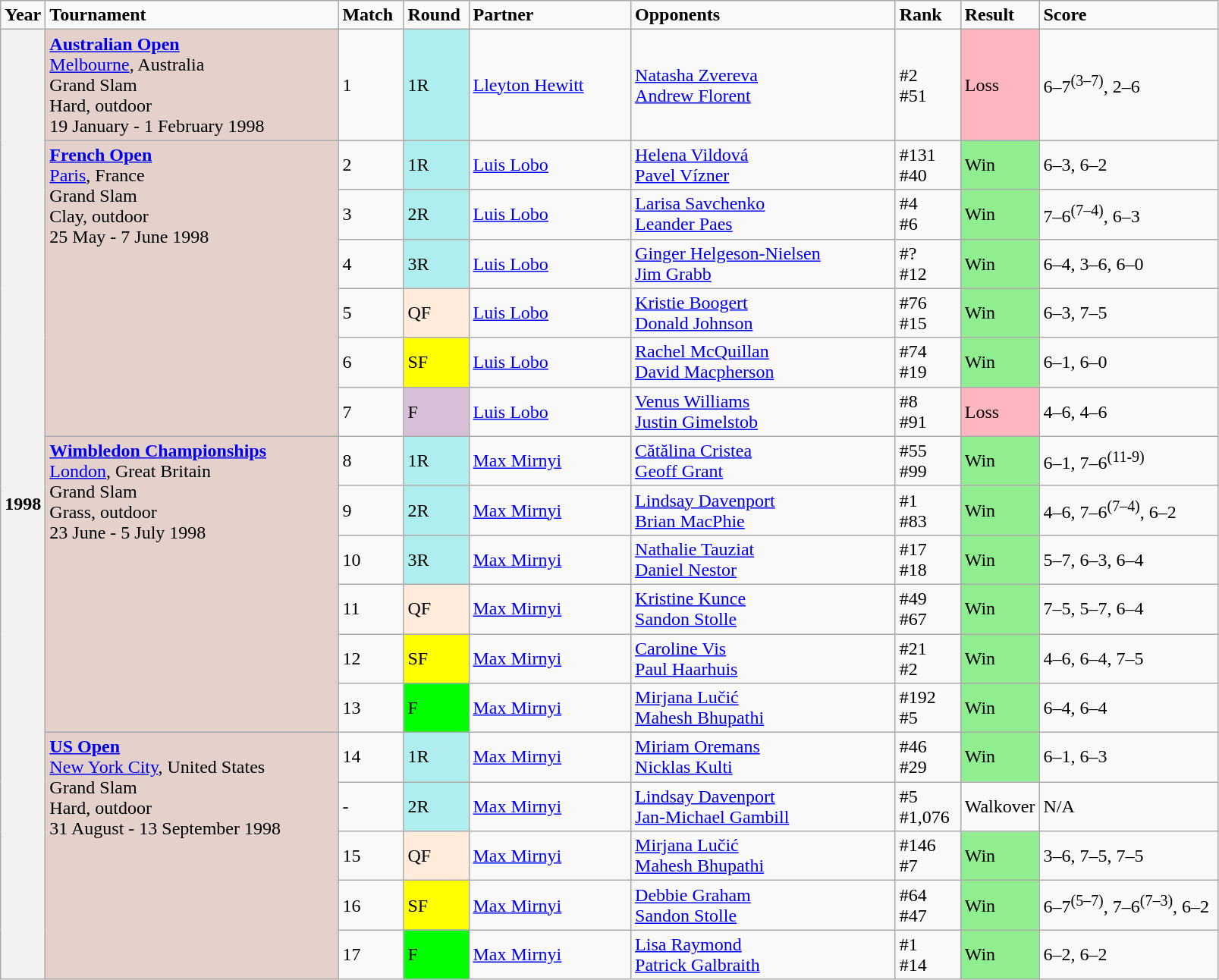<table class="wikitable">
<tr style="font-weight:bold">
<td>Year</td>
<td style="width:250px;">Tournament</td>
<td style="width:50px;">Match</td>
<td style="width:50px;">Round</td>
<td style="width:135px;">Partner</td>
<td style="width:225px;">Opponents</td>
<td style="width:50px;">Rank</td>
<td style="width:50px;">Result</td>
<td style="width:150px;">Score</td>
</tr>
<tr>
<th rowspan=18>1998</th>
<td style="background:#e5d1cb; text-align:left; vertical-align:top;"><strong><a href='#'>Australian Open</a></strong><br> <a href='#'>Melbourne</a>, Australia<br>Grand Slam<br>Hard, outdoor<br>19 January - 1 February 1998</td>
<td>1</td>
<td style="background:#afeeee;">1R</td>
<td> <a href='#'>Lleyton Hewitt</a></td>
<td> <a href='#'>Natasha Zvereva</a><br> <a href='#'>Andrew Florent</a></td>
<td>#2<br>#51</td>
<td bgcolor=lightpink>Loss</td>
<td>6–7<sup>(3–7)</sup>, 2–6</td>
</tr>
<tr>
<td rowspan=6 style="background:#e5d1cb; text-align:left; vertical-align:top;"><strong><a href='#'>French Open</a></strong><br> <a href='#'>Paris</a>, France<br>Grand Slam<br>Clay, outdoor<br>25 May - 7 June 1998</td>
<td>2</td>
<td style="background:#afeeee;">1R</td>
<td> <a href='#'>Luis Lobo</a></td>
<td> <a href='#'>Helena Vildová</a><br> <a href='#'>Pavel Vízner</a></td>
<td>#131<br>#40</td>
<td bgcolor=lightgreen>Win</td>
<td>6–3, 6–2</td>
</tr>
<tr>
<td>3</td>
<td style="background:#afeeee;">2R</td>
<td> <a href='#'>Luis Lobo</a></td>
<td> <a href='#'>Larisa Savchenko</a><br> <a href='#'>Leander Paes</a></td>
<td>#4<br>#6</td>
<td bgcolor=lightgreen>Win</td>
<td>7–6<sup>(7–4)</sup>, 6–3</td>
</tr>
<tr>
<td>4</td>
<td style="background:#afeeee;">3R</td>
<td> <a href='#'>Luis Lobo</a></td>
<td> <a href='#'>Ginger Helgeson-Nielsen</a><br> <a href='#'>Jim Grabb</a></td>
<td>#?<br>#12</td>
<td bgcolor=lightgreen>Win</td>
<td>6–4, 3–6, 6–0</td>
</tr>
<tr>
<td>5</td>
<td style="background:#ffebdc;">QF</td>
<td> <a href='#'>Luis Lobo</a></td>
<td> <a href='#'>Kristie Boogert</a><br> <a href='#'>Donald Johnson</a></td>
<td>#76<br>#15</td>
<td bgcolor=lightgreen>Win</td>
<td>6–3, 7–5</td>
</tr>
<tr>
<td>6</td>
<td style="background:yellow;">SF</td>
<td> <a href='#'>Luis Lobo</a></td>
<td> <a href='#'>Rachel McQuillan</a><br> <a href='#'>David Macpherson</a></td>
<td>#74<br>#19</td>
<td bgcolor=lightgreen>Win</td>
<td>6–1, 6–0</td>
</tr>
<tr>
<td>7</td>
<td style="background:thistle;">F</td>
<td> <a href='#'>Luis Lobo</a></td>
<td> <a href='#'>Venus Williams</a><br> <a href='#'>Justin Gimelstob</a></td>
<td>#8<br>#91</td>
<td bgcolor=lightpink>Loss</td>
<td>4–6, 4–6</td>
</tr>
<tr>
<td rowspan=6 style="background:#e5d1cb; text-align:left; vertical-align:top;"><strong><a href='#'>Wimbledon Championships</a></strong><br> <a href='#'>London</a>, Great Britain<br>Grand Slam<br>Grass, outdoor<br>23 June - 5 July 1998</td>
<td>8</td>
<td style="background:#afeeee;">1R</td>
<td> <a href='#'>Max Mirnyi</a></td>
<td> <a href='#'>Cătălina Cristea</a><br> <a href='#'>Geoff Grant</a></td>
<td>#55<br>#99</td>
<td bgcolor=lightgreen>Win</td>
<td>6–1, 7–6<sup>(11-9)</sup></td>
</tr>
<tr>
<td>9</td>
<td style="background:#afeeee;">2R</td>
<td> <a href='#'>Max Mirnyi</a></td>
<td> <a href='#'>Lindsay Davenport</a><br> <a href='#'>Brian MacPhie</a></td>
<td>#1<br>#83</td>
<td bgcolor=lightgreen>Win</td>
<td>4–6, 7–6<sup>(7–4)</sup>, 6–2</td>
</tr>
<tr>
<td>10</td>
<td style="background:#afeeee;">3R</td>
<td> <a href='#'>Max Mirnyi</a></td>
<td> <a href='#'>Nathalie Tauziat</a><br> <a href='#'>Daniel Nestor</a></td>
<td>#17<br>#18</td>
<td bgcolor=lightgreen>Win</td>
<td>5–7, 6–3, 6–4</td>
</tr>
<tr>
<td>11</td>
<td style="background:#ffebdc;">QF</td>
<td> <a href='#'>Max Mirnyi</a></td>
<td> <a href='#'>Kristine Kunce</a><br> <a href='#'>Sandon Stolle</a></td>
<td>#49<br>#67</td>
<td bgcolor=lightgreen>Win</td>
<td>7–5, 5–7, 6–4</td>
</tr>
<tr>
<td>12</td>
<td style="background:yellow;">SF</td>
<td> <a href='#'>Max Mirnyi</a></td>
<td> <a href='#'>Caroline Vis</a><br> <a href='#'>Paul Haarhuis</a></td>
<td>#21<br>#2</td>
<td bgcolor=lightgreen>Win</td>
<td>4–6, 6–4, 7–5</td>
</tr>
<tr>
<td>13</td>
<td style="background:lime;">F</td>
<td> <a href='#'>Max Mirnyi</a></td>
<td> <a href='#'>Mirjana Lučić</a><br> <a href='#'>Mahesh Bhupathi</a></td>
<td>#192<br>#5</td>
<td bgcolor=lightgreen>Win</td>
<td>6–4, 6–4</td>
</tr>
<tr>
<td rowspan=5 style="background:#e5d1cb; text-align:left; vertical-align:top;"><strong><a href='#'>US Open</a></strong><br> <a href='#'>New York City</a>, United States<br>Grand Slam<br>Hard, outdoor<br>31 August - 13 September 1998</td>
<td>14</td>
<td style="background:#afeeee;">1R</td>
<td> <a href='#'>Max Mirnyi</a></td>
<td> <a href='#'>Miriam Oremans</a><br> <a href='#'>Nicklas Kulti</a></td>
<td>#46<br>#29</td>
<td bgcolor=lightgreen>Win</td>
<td>6–1, 6–3</td>
</tr>
<tr>
<td>-</td>
<td style="background:#afeeee;">2R</td>
<td> <a href='#'>Max Mirnyi</a></td>
<td> <a href='#'>Lindsay Davenport</a><br> <a href='#'>Jan-Michael Gambill</a></td>
<td>#5<br>#1,076</td>
<td>Walkover</td>
<td>N/A</td>
</tr>
<tr>
<td>15</td>
<td style="background:#ffebdc;">QF</td>
<td> <a href='#'>Max Mirnyi</a></td>
<td> <a href='#'>Mirjana Lučić</a><br> <a href='#'>Mahesh Bhupathi</a></td>
<td>#146<br>#7</td>
<td bgcolor=lightgreen>Win</td>
<td>3–6, 7–5, 7–5</td>
</tr>
<tr>
<td>16</td>
<td style="background:yellow;">SF</td>
<td> <a href='#'>Max Mirnyi</a></td>
<td> <a href='#'>Debbie Graham</a><br> <a href='#'>Sandon Stolle</a></td>
<td>#64<br>#47</td>
<td bgcolor=lightgreen>Win</td>
<td>6–7<sup>(5–7)</sup>, 7–6<sup>(7–3)</sup>, 6–2</td>
</tr>
<tr>
<td>17</td>
<td style="background:lime;">F</td>
<td> <a href='#'>Max Mirnyi</a></td>
<td> <a href='#'>Lisa Raymond</a><br> <a href='#'>Patrick Galbraith</a></td>
<td>#1<br>#14</td>
<td bgcolor=lightgreen>Win</td>
<td>6–2, 6–2</td>
</tr>
</table>
